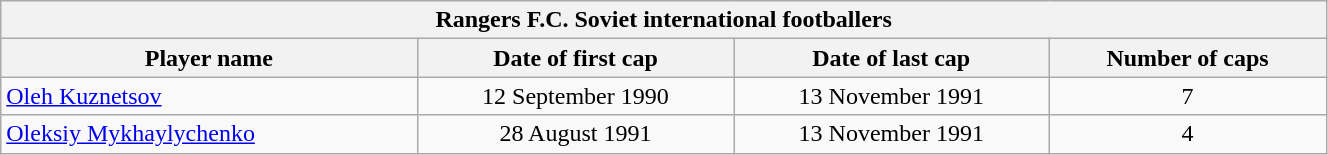<table class="wikitable plainrowheaders" style="width: 70%;">
<tr>
<th colspan=5>Rangers F.C. Soviet international footballers </th>
</tr>
<tr>
<th scope="col">Player name</th>
<th scope="col">Date of first cap</th>
<th scope="col">Date of last cap</th>
<th scope="col">Number of caps</th>
</tr>
<tr>
<td><a href='#'>Oleh Kuznetsov</a></td>
<td align="center">12 September 1990</td>
<td align="center">13 November 1991</td>
<td align="center">7</td>
</tr>
<tr>
<td><a href='#'>Oleksiy Mykhaylychenko</a></td>
<td align="center">28 August 1991</td>
<td align="center">13 November 1991</td>
<td align="center">4</td>
</tr>
</table>
